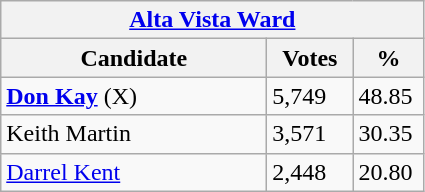<table class="wikitable">
<tr>
<th colspan="3"><a href='#'>Alta Vista Ward</a></th>
</tr>
<tr>
<th style="width: 170px">Candidate</th>
<th style="width: 50px">Votes</th>
<th style="width: 40px">%</th>
</tr>
<tr>
<td><strong><a href='#'>Don Kay</a></strong> (X)</td>
<td>5,749</td>
<td>48.85</td>
</tr>
<tr>
<td>Keith Martin</td>
<td>3,571</td>
<td>30.35</td>
</tr>
<tr>
<td><a href='#'>Darrel Kent</a></td>
<td>2,448</td>
<td>20.80</td>
</tr>
</table>
